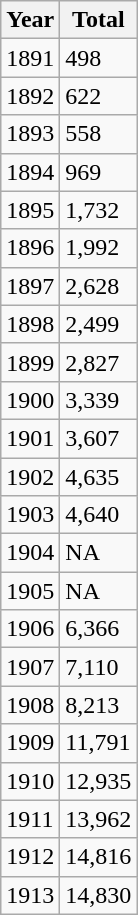<table class="wikitable sortable">
<tr>
<th>Year</th>
<th>Total</th>
</tr>
<tr>
<td>1891</td>
<td>498</td>
</tr>
<tr>
<td>1892</td>
<td>622</td>
</tr>
<tr>
<td>1893</td>
<td>558</td>
</tr>
<tr>
<td>1894</td>
<td>969</td>
</tr>
<tr>
<td>1895</td>
<td>1,732</td>
</tr>
<tr>
<td>1896</td>
<td>1,992</td>
</tr>
<tr>
<td>1897</td>
<td>2,628</td>
</tr>
<tr>
<td>1898</td>
<td>2,499</td>
</tr>
<tr>
<td>1899</td>
<td>2,827</td>
</tr>
<tr>
<td>1900</td>
<td>3,339</td>
</tr>
<tr>
<td>1901</td>
<td>3,607</td>
</tr>
<tr>
<td>1902</td>
<td>4,635</td>
</tr>
<tr>
<td>1903</td>
<td>4,640</td>
</tr>
<tr>
<td>1904</td>
<td>NA</td>
</tr>
<tr>
<td>1905</td>
<td>NA</td>
</tr>
<tr>
<td>1906</td>
<td>6,366</td>
</tr>
<tr>
<td>1907</td>
<td>7,110</td>
</tr>
<tr>
<td>1908</td>
<td>8,213</td>
</tr>
<tr>
<td>1909</td>
<td>11,791</td>
</tr>
<tr>
<td>1910</td>
<td>12,935</td>
</tr>
<tr>
<td>1911</td>
<td>13,962</td>
</tr>
<tr>
<td>1912</td>
<td>14,816</td>
</tr>
<tr>
<td>1913</td>
<td>14,830</td>
</tr>
</table>
